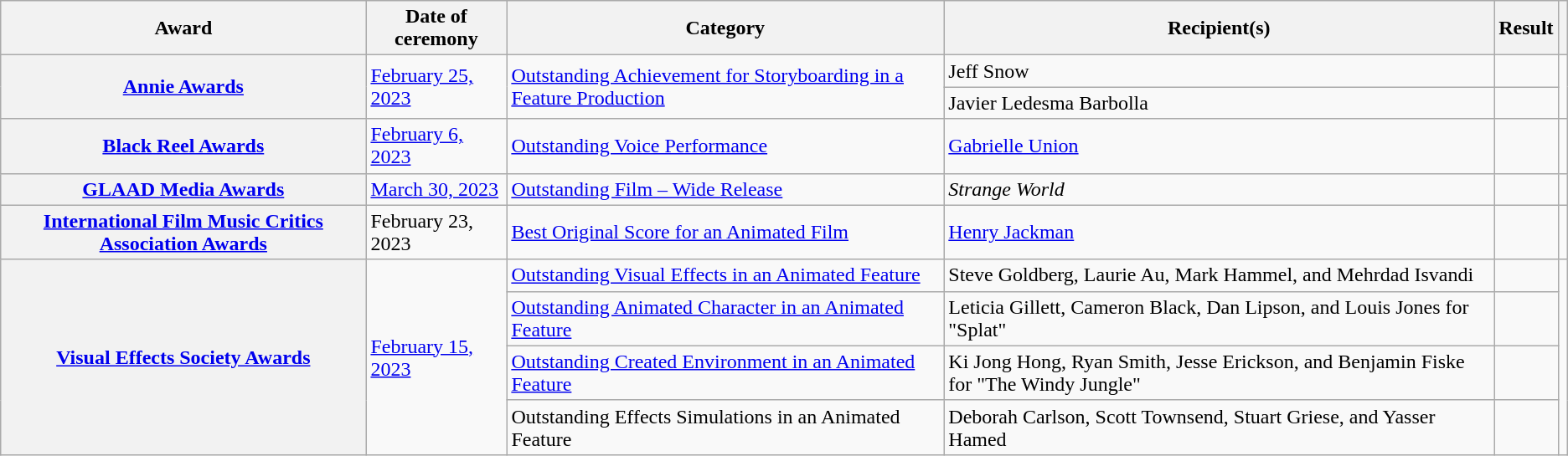<table class="wikitable plainrowheaders sortable col6center">
<tr>
<th scope="col">Award</th>
<th scope="col">Date of ceremony</th>
<th scope="col">Category</th>
<th scope="col">Recipient(s)</th>
<th scope="col">Result</th>
<th scope="col" class="unsortable"></th>
</tr>
<tr>
<th rowspan="2" scope="row"><a href='#'>Annie Awards</a></th>
<td rowspan="2"><a href='#'>February 25, 2023</a></td>
<td rowspan="2"><a href='#'>Outstanding Achievement for Storyboarding in a Feature Production</a></td>
<td>Jeff Snow</td>
<td></td>
<td rowspan="2"></td>
</tr>
<tr>
<td>Javier Ledesma Barbolla</td>
<td></td>
</tr>
<tr>
<th scope="row"><a href='#'>Black Reel Awards</a></th>
<td><a href='#'>February 6, 2023</a></td>
<td><a href='#'>Outstanding Voice Performance</a></td>
<td><a href='#'>Gabrielle Union</a></td>
<td></td>
<td><br></td>
</tr>
<tr>
<th scope="row"><a href='#'>GLAAD Media Awards</a></th>
<td><a href='#'>March 30, 2023</a></td>
<td><a href='#'>Outstanding Film – Wide Release</a></td>
<td><em>Strange World</em></td>
<td></td>
<td></td>
</tr>
<tr>
<th scope="row"><a href='#'>International Film Music Critics Association Awards</a></th>
<td>February 23, 2023</td>
<td><a href='#'>Best Original Score for an Animated Film</a></td>
<td><a href='#'>Henry Jackman</a></td>
<td></td>
<td><br></td>
</tr>
<tr>
<th scope="row" rowspan="4"><a href='#'>Visual Effects Society Awards</a></th>
<td rowspan="4"><a href='#'>February 15, 2023</a></td>
<td><a href='#'>Outstanding Visual Effects in an Animated Feature</a></td>
<td>Steve Goldberg, Laurie Au, Mark Hammel, and Mehrdad Isvandi</td>
<td></td>
<td rowspan="4"></td>
</tr>
<tr>
<td><a href='#'>Outstanding Animated Character in an Animated Feature</a></td>
<td>Leticia Gillett, Cameron Black, Dan Lipson, and Louis Jones for "Splat"</td>
<td></td>
</tr>
<tr>
<td><a href='#'>Outstanding Created Environment in an Animated Feature</a></td>
<td>Ki Jong Hong, Ryan Smith, Jesse Erickson, and Benjamin Fiske for "The Windy Jungle"</td>
<td></td>
</tr>
<tr>
<td>Outstanding Effects Simulations in an Animated Feature</td>
<td>Deborah Carlson, Scott Townsend, Stuart Griese, and Yasser Hamed</td>
<td></td>
</tr>
</table>
